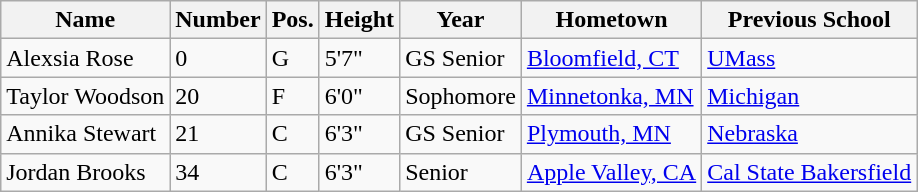<table class="wikitable sortable" border="1">
<tr>
<th>Name</th>
<th>Number</th>
<th>Pos.</th>
<th>Height</th>
<th>Year</th>
<th>Hometown</th>
<th class="unsortable">Previous School</th>
</tr>
<tr>
<td>Alexsia Rose</td>
<td>0</td>
<td>G</td>
<td>5'7"</td>
<td>GS Senior</td>
<td><a href='#'>Bloomfield, CT</a></td>
<td><a href='#'>UMass</a></td>
</tr>
<tr>
<td>Taylor Woodson</td>
<td>20</td>
<td>F</td>
<td>6'0"</td>
<td>Sophomore</td>
<td><a href='#'>Minnetonka, MN</a></td>
<td><a href='#'>Michigan</a></td>
</tr>
<tr>
<td>Annika Stewart</td>
<td>21</td>
<td>C</td>
<td>6'3"</td>
<td>GS Senior</td>
<td><a href='#'>Plymouth, MN</a></td>
<td><a href='#'>Nebraska</a></td>
</tr>
<tr>
<td>Jordan Brooks</td>
<td>34</td>
<td>C</td>
<td>6'3"</td>
<td>Senior</td>
<td><a href='#'>Apple Valley, CA</a></td>
<td><a href='#'>Cal State Bakersfield</a></td>
</tr>
</table>
